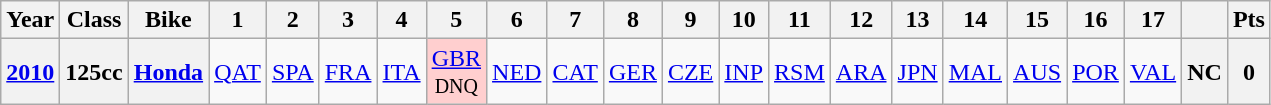<table class="wikitable" style="text-align:center">
<tr>
<th>Year</th>
<th>Class</th>
<th>Bike</th>
<th>1</th>
<th>2</th>
<th>3</th>
<th>4</th>
<th>5</th>
<th>6</th>
<th>7</th>
<th>8</th>
<th>9</th>
<th>10</th>
<th>11</th>
<th>12</th>
<th>13</th>
<th>14</th>
<th>15</th>
<th>16</th>
<th>17</th>
<th></th>
<th>Pts</th>
</tr>
<tr>
<th><a href='#'>2010</a></th>
<th>125cc</th>
<th><a href='#'>Honda</a></th>
<td><a href='#'>QAT</a></td>
<td><a href='#'>SPA</a></td>
<td><a href='#'>FRA</a></td>
<td><a href='#'>ITA</a></td>
<td style="background:#ffcfcf;"><a href='#'>GBR</a><br><small>DNQ</small></td>
<td><a href='#'>NED</a></td>
<td><a href='#'>CAT</a></td>
<td><a href='#'>GER</a></td>
<td><a href='#'>CZE</a></td>
<td><a href='#'>INP</a></td>
<td><a href='#'>RSM</a></td>
<td><a href='#'>ARA</a></td>
<td><a href='#'>JPN</a></td>
<td><a href='#'>MAL</a></td>
<td><a href='#'>AUS</a></td>
<td><a href='#'>POR</a></td>
<td><a href='#'>VAL</a></td>
<th>NC</th>
<th>0</th>
</tr>
</table>
